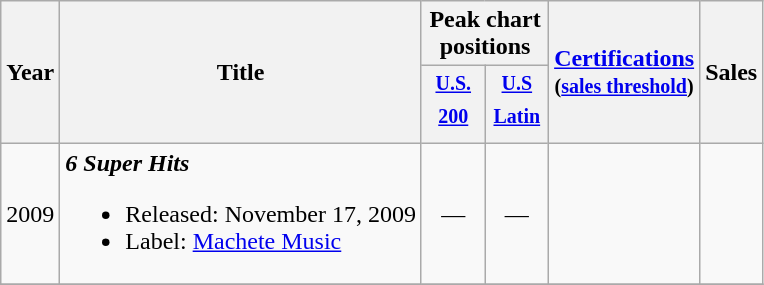<table class="wikitable">
<tr>
<th rowspan="2">Year</th>
<th rowspan="2">Title</th>
<th colspan="2">Peak chart positions</th>
<th rowspan=2><a href='#'>Certifications</a><br><small>(<a href='#'>sales threshold</a>)</small></th>
<th rowspan=2>Sales</th>
</tr>
<tr>
<th width="35"><sup><a href='#'>U.S.<br>200</a></sup></th>
<th width="35"><sup><a href='#'>U.S<br>Latin</a></sup></th>
</tr>
<tr>
<td>2009</td>
<td><strong><em>6 Super Hits</em></strong><br><ul><li>Released: November 17, 2009</li><li>Label: <a href='#'>Machete Music</a></li></ul></td>
<td align="center">—</td>
<td align="center">—</td>
<td></td>
<td></td>
</tr>
<tr>
</tr>
</table>
